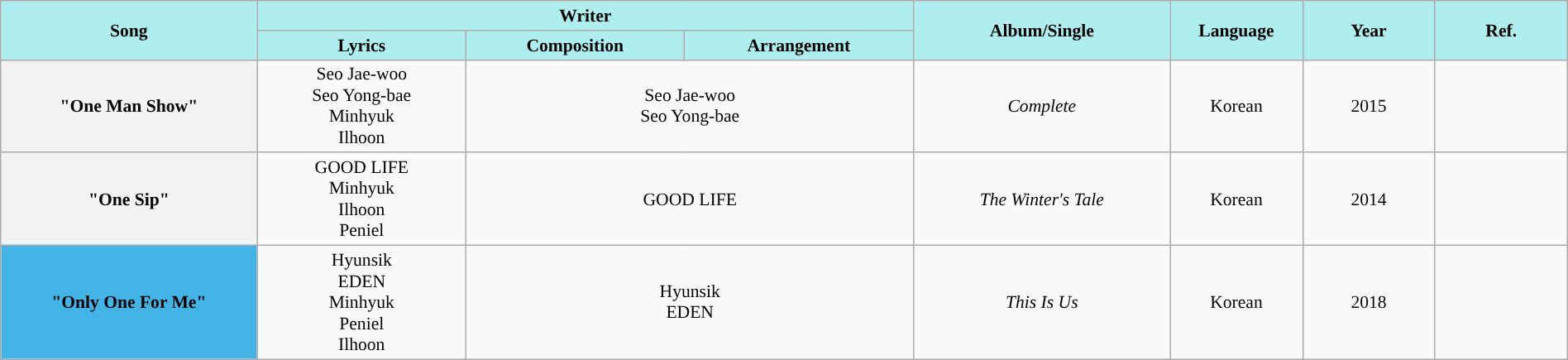<table class="wikitable" style="margin:0.5em auto; clear:both; font-size:.9em; text-align:center; width:100%">
<tr>
<th rowspan="2" style="width:200px; background:#AFEEEE;">Song</th>
<th colspan="3" style="width:700px; background:#AFEEEE;">Writer</th>
<th rowspan="2" style="width:200px; background:#AFEEEE;">Album/Single</th>
<th rowspan="2" style="width:100px; background:#AFEEEE;">Language</th>
<th rowspan="2" style="width:100px; background:#AFEEEE;">Year</th>
<th rowspan="2" style="width:100px; background:#AFEEEE;">Ref.</th>
</tr>
<tr>
<th style=background:#AFEEEE;">Lyrics</th>
<th style=background:#AFEEEE;">Composition</th>
<th style=background:#AFEEEE;">Arrangement</th>
</tr>
<tr>
<th scope="row">"One Man Show" </th>
<td>Seo Jae-woo<br>Seo Yong-bae<br>Minhyuk<br>Ilhoon</td>
<td colspan="2">Seo Jae-woo<br>Seo Yong-bae</td>
<td><em>Complete</em></td>
<td>Korean</td>
<td>2015</td>
<td></td>
</tr>
<tr>
<th scope="row">"One Sip" </th>
<td>GOOD LIFE<br>Minhyuk<br>Ilhoon<br>Peniel</td>
<td colspan="2">GOOD LIFE</td>
<td><em>The Winter's Tale</em></td>
<td>Korean</td>
<td>2014</td>
<td></td>
</tr>
<tr>
<th scope="row" style="background-color:#42B4E6">"<strong>Only One For Me</strong>" </th>
<td>Hyunsik<br>EDEN<br>Minhyuk<br>Peniel<br>Ilhoon</td>
<td colspan="2">Hyunsik<br>EDEN</td>
<td><em>This Is Us</em></td>
<td>Korean</td>
<td>2018</td>
<td></td>
</tr>
</table>
